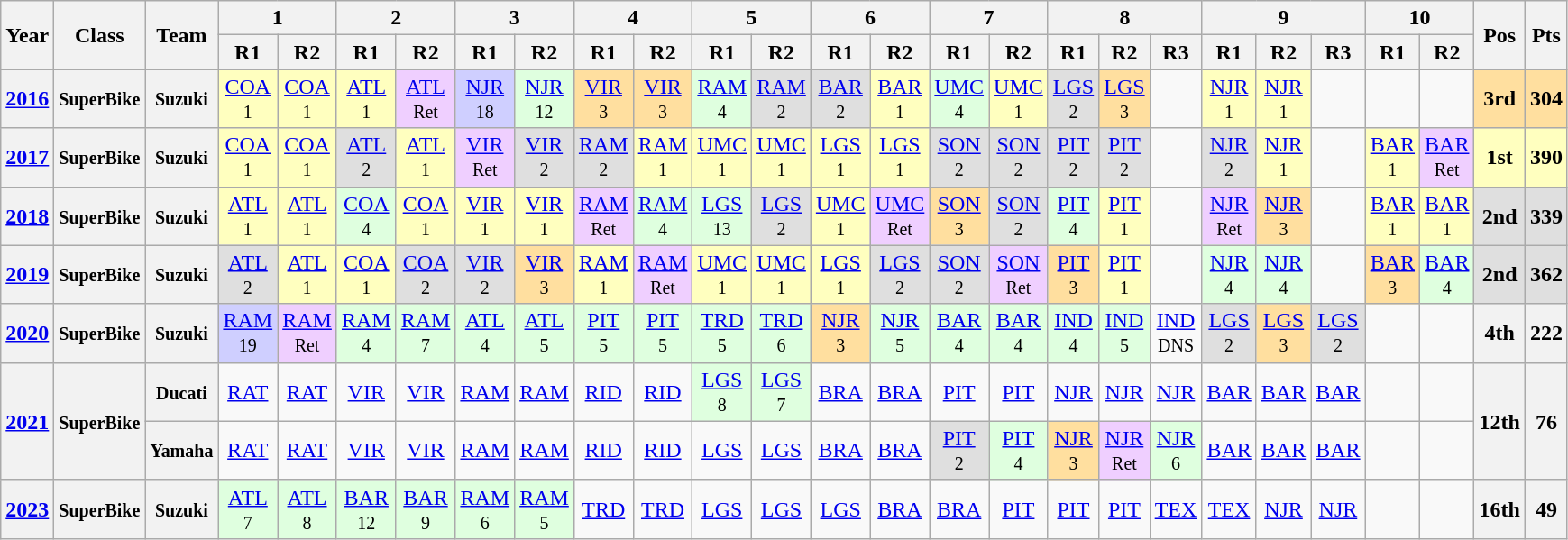<table class="wikitable" style="text-align:center">
<tr>
<th rowspan="2">Year</th>
<th rowspan="2">Class</th>
<th rowspan="2">Team</th>
<th colspan="2">1</th>
<th colspan="2">2</th>
<th colspan="2">3</th>
<th colspan="2">4</th>
<th colspan="2">5</th>
<th colspan="2">6</th>
<th colspan="2">7</th>
<th colspan="3">8</th>
<th colspan="3">9</th>
<th colspan="2">10</th>
<th rowspan="2">Pos</th>
<th rowspan="2">Pts</th>
</tr>
<tr>
<th>R1</th>
<th>R2</th>
<th>R1</th>
<th>R2</th>
<th>R1</th>
<th>R2</th>
<th>R1</th>
<th>R2</th>
<th>R1</th>
<th>R2</th>
<th>R1</th>
<th>R2</th>
<th>R1</th>
<th>R2</th>
<th>R1</th>
<th>R2</th>
<th>R3</th>
<th>R1</th>
<th>R2</th>
<th>R3</th>
<th>R1</th>
<th>R2</th>
</tr>
<tr>
<th><a href='#'>2016</a></th>
<th><small>SuperBike</small></th>
<th><small>Suzuki</small></th>
<td style="background:#FFFFBF;"><a href='#'>COA</a><br><small>1</small></td>
<td style="background:#FFFFBF;"><a href='#'>COA</a><br><small>1</small></td>
<td style="background:#FFFFBF;"><a href='#'>ATL</a><br><small>1</small></td>
<td style="background:#EFCFFF;"><a href='#'>ATL</a><br><small>Ret</small></td>
<td style="background:#CFCFFF;"><a href='#'>NJR</a><br><small>18</small></td>
<td style="background:#DFFFDF;"><a href='#'>NJR</a><br><small>12</small></td>
<td style="background:#FFDF9F;"><a href='#'>VIR</a><br><small>3</small></td>
<td style="background:#FFDF9F;"><a href='#'>VIR</a><br><small>3</small></td>
<td style="background:#DFFFDF;"><a href='#'>RAM</a><br><small>4</small></td>
<td style="background:#DFDFDF;"><a href='#'>RAM</a><br><small>2</small></td>
<td style="background:#DFDFDF;"><a href='#'>BAR</a><br><small>2</small></td>
<td style="background:#FFFFBF;"><a href='#'>BAR</a><br><small>1</small></td>
<td style="background:#DFFFDF;"><a href='#'>UMC</a><br><small>4</small></td>
<td style="background:#FFFFBF;"><a href='#'>UMC</a><br><small>1</small></td>
<td style="background:#DFDFDF;"><a href='#'>LGS</a><br><small>2</small></td>
<td style="background:#FFDF9F;"><a href='#'>LGS</a><br><small>3</small></td>
<td></td>
<td style="background:#FFFFBF;"><a href='#'>NJR</a><br><small>1</small></td>
<td style="background:#FFFFBF;"><a href='#'>NJR</a><br><small>1</small></td>
<td></td>
<td></td>
<td></td>
<td style="background:#FFDF9F;"><strong>3rd</strong></td>
<td style="background:#FFDF9F;"><strong>304</strong></td>
</tr>
<tr>
<th><a href='#'>2017</a></th>
<th><small>SuperBike</small></th>
<th><small>Suzuki</small></th>
<td style="background:#FFFFBF;"><a href='#'>COA</a><br><small>1</small></td>
<td style="background:#FFFFBF;"><a href='#'>COA</a><br><small>1</small></td>
<td style="background:#DFDFDF;"><a href='#'>ATL</a><br><small>2</small></td>
<td style="background:#FFFFBF;"><a href='#'>ATL</a><br><small>1</small></td>
<td style="background:#EFCFFF;"><a href='#'>VIR</a><br><small>Ret</small></td>
<td style="background:#DFDFDF;"><a href='#'>VIR</a><br><small>2</small></td>
<td style="background:#DFDFDF;"><a href='#'>RAM</a><br><small>2</small></td>
<td style="background:#FFFFBF;"><a href='#'>RAM</a><br><small>1</small></td>
<td style="background:#FFFFBF;"><a href='#'>UMC</a><br><small>1</small></td>
<td style="background:#FFFFBF;"><a href='#'>UMC</a><br><small>1</small></td>
<td style="background:#FFFFBF;"><a href='#'>LGS</a><br><small>1</small></td>
<td style="background:#FFFFBF;"><a href='#'>LGS</a><br><small>1</small></td>
<td style="background:#DFDFDF;"><a href='#'>SON</a><br><small>2</small></td>
<td style="background:#DFDFDF;"><a href='#'>SON</a><br><small>2</small></td>
<td style="background:#DFDFDF;"><a href='#'>PIT</a><br><small>2</small></td>
<td style="background:#DFDFDF;"><a href='#'>PIT</a><br><small>2</small></td>
<td></td>
<td style="background:#DFDFDF;"><a href='#'>NJR</a><br><small>2</small></td>
<td style="background:#FFFFBF;"><a href='#'>NJR</a><br><small>1</small></td>
<td></td>
<td style="background:#FFFFBF;"><a href='#'>BAR</a><br><small>1</small></td>
<td style="background:#EFCFFF;"><a href='#'>BAR</a><br><small>Ret</small></td>
<td style="background:#FFFFBF;"><strong>1st</strong></td>
<td style="background:#FFFFBF;"><strong>390</strong></td>
</tr>
<tr>
<th><a href='#'>2018</a></th>
<th><small>SuperBike</small></th>
<th><small>Suzuki</small></th>
<td style="background:#FFFFBF;"><a href='#'>ATL</a><br><small>1</small></td>
<td style="background:#FFFFBF;"><a href='#'>ATL</a><br><small>1</small></td>
<td style="background:#DFFFDF;"><a href='#'>COA</a><br><small>4</small></td>
<td style="background:#FFFFBF;"><a href='#'>COA</a><br><small>1</small></td>
<td style="background:#FFFFBF;"><a href='#'>VIR</a><br><small>1</small></td>
<td style="background:#FFFFBF;"><a href='#'>VIR</a><br><small>1</small></td>
<td style="background:#EFCFFF;"><a href='#'>RAM</a><br><small>Ret</small></td>
<td style="background:#DFFFDF;"><a href='#'>RAM</a><br><small>4</small></td>
<td style="background:#DFFFDF;"><a href='#'>LGS</a><br><small>13</small></td>
<td style="background:#DFDFDF;"><a href='#'>LGS</a><br><small>2</small></td>
<td style="background:#FFFFBF;"><a href='#'>UMC</a><br><small>1</small></td>
<td style="background:#EFCFFF;"><a href='#'>UMC</a><br><small>Ret</small></td>
<td style="background:#FFDF9F;"><a href='#'>SON</a><br><small>3</small></td>
<td style="background:#DFDFDF;"><a href='#'>SON</a><br><small>2</small></td>
<td style="background:#DFFFDF;"><a href='#'>PIT</a><br><small>4</small></td>
<td style="background:#FFFFBF;"><a href='#'>PIT</a><br><small>1</small></td>
<td></td>
<td style="background:#EFCFFF;"><a href='#'>NJR</a><br><small>Ret</small></td>
<td style="background:#FFDF9F;"><a href='#'>NJR</a><br><small>3</small></td>
<td></td>
<td style="background:#FFFFBF;"><a href='#'>BAR</a><br><small>1</small></td>
<td style="background:#FFFFBF;"><a href='#'>BAR</a><br><small>1</small></td>
<td style="background:#dfdfdf;"><strong>2nd</strong></td>
<td style="background:#dfdfdf;"><strong>339</strong></td>
</tr>
<tr>
<th><a href='#'>2019</a></th>
<th><small>SuperBike</small></th>
<th><small>Suzuki</small></th>
<td style="background:#DFDFDF;"><a href='#'>ATL</a><br><small>2</small></td>
<td style="background:#FFFFBF;"><a href='#'>ATL</a><br><small>1</small></td>
<td style="background:#FFFFBF;"><a href='#'>COA</a><br><small>1</small></td>
<td style="background:#DFDFDF;"><a href='#'>COA</a><br><small>2</small></td>
<td style="background:#DFDFDF;"><a href='#'>VIR</a><br><small>2</small></td>
<td style="background:#FFDF9F;"><a href='#'>VIR</a><br><small>3</small></td>
<td style="background:#FFFFBF;"><a href='#'>RAM</a><br><small>1</small></td>
<td style="background:#EFCFFF;"><a href='#'>RAM</a><br><small>Ret</small></td>
<td style="background:#FFFFBF;"><a href='#'>UMC</a><br><small>1</small></td>
<td style="background:#FFFFBF;"><a href='#'>UMC</a><br><small>1</small></td>
<td style="background:#FFFFBF;"><a href='#'>LGS</a><br><small>1</small></td>
<td style="background:#DFDFDF;"><a href='#'>LGS</a><br><small>2</small></td>
<td style="background:#DFDFDF;"><a href='#'>SON</a><br><small>2</small></td>
<td style="background:#EFCFFF;"><a href='#'>SON</a><br><small>Ret</small></td>
<td style="background:#FFDF9F;"><a href='#'>PIT</a><br><small>3</small></td>
<td style="background:#FFFFBF;"><a href='#'>PIT</a><br><small>1</small></td>
<td></td>
<td style="background:#DFFFDF;"><a href='#'>NJR</a><br><small>4</small></td>
<td style="background:#DFFFDF;"><a href='#'>NJR</a><br><small>4</small></td>
<td></td>
<td style="background:#FFDF9F;"><a href='#'>BAR</a><br><small>3</small></td>
<td style="background:#DFFFDF;"><a href='#'>BAR</a><br><small>4</small></td>
<td style="background:#dfdfdf;"><strong>2nd</strong></td>
<td style="background:#dfdfdf;"><strong>362</strong></td>
</tr>
<tr>
<th><a href='#'>2020</a></th>
<th><small>SuperBike</small></th>
<th><small>Suzuki</small></th>
<td style="background:#CFCFFF;"><a href='#'>RAM</a><br><small>19</small></td>
<td style="background:#EFCFFF;"><a href='#'>RAM</a><br><small>Ret</small></td>
<td style="background:#DFFFDF;"><a href='#'>RAM</a><br><small>4</small></td>
<td style="background:#DFFFDF;"><a href='#'>RAM</a><br><small>7</small></td>
<td style="background:#DFFFDF;"><a href='#'>ATL</a><br><small>4</small></td>
<td style="background:#DFFFDF;"><a href='#'>ATL</a><br><small>5</small></td>
<td style="background:#DFFFDF;"><a href='#'>PIT</a><br><small>5</small></td>
<td style="background:#DFFFDF;"><a href='#'>PIT</a><br><small>5</small></td>
<td style="background:#DFFFDF;"><a href='#'>TRD</a><br><small>5</small></td>
<td style="background:#DFFFDF;"><a href='#'>TRD</a><br><small>6</small></td>
<td style="background:#FFDF9F;"><a href='#'>NJR</a><br><small>3</small></td>
<td style="background:#DFFFDF;"><a href='#'>NJR</a><br><small>5</small></td>
<td style="background:#DFFFDF;"><a href='#'>BAR</a><br><small>4</small></td>
<td style="background:#DFFFDF;"><a href='#'>BAR</a><br><small>4</small></td>
<td style="background:#DFFFDF;"><a href='#'>IND</a><br><small>4</small></td>
<td style="background:#DFFFDF;"><a href='#'>IND</a><br><small>5</small></td>
<td><a href='#'>IND</a><br><small>DNS</small></td>
<td style="background:#DFDFDF;"><a href='#'>LGS</a><br><small>2</small></td>
<td style="background:#FFDF9F;"><a href='#'>LGS</a><br><small>3</small></td>
<td style="background:#DFDFDF;"><a href='#'>LGS</a><br><small>2</small></td>
<td></td>
<td></td>
<th>4th</th>
<th>222</th>
</tr>
<tr>
<th rowspan="2"><a href='#'>2021</a></th>
<th rowspan="2"><small>SuperBike</small></th>
<th><small>Ducati</small></th>
<td><a href='#'>RAT</a><br><small></small></td>
<td><a href='#'>RAT</a><br><small></small></td>
<td><a href='#'>VIR</a><br><small></small></td>
<td><a href='#'>VIR</a><br><small></small></td>
<td><a href='#'>RAM</a><br><small></small></td>
<td><a href='#'>RAM</a><br><small></small></td>
<td><a href='#'>RID</a><br><small></small></td>
<td><a href='#'>RID</a><br><small></small></td>
<td style="background:#dfffdf;"><a href='#'>LGS</a><br><small>8</small></td>
<td style="background:#dfffdf;"><a href='#'>LGS</a><br><small>7</small></td>
<td><a href='#'>BRA</a><br><small></small></td>
<td><a href='#'>BRA</a><br><small></small></td>
<td><a href='#'>PIT</a><br><small></small></td>
<td><a href='#'>PIT</a><br><small></small></td>
<td><a href='#'>NJR</a><br><small></small></td>
<td><a href='#'>NJR</a><br><small></small></td>
<td><a href='#'>NJR</a><br><small></small></td>
<td><a href='#'>BAR</a><br><small></small></td>
<td><a href='#'>BAR</a><br><small></small></td>
<td><a href='#'>BAR</a><br><small></small></td>
<td></td>
<td></td>
<th rowspan="2">12th</th>
<th rowspan="2">76</th>
</tr>
<tr>
<th><small>Yamaha</small></th>
<td><a href='#'>RAT</a><br><small></small></td>
<td><a href='#'>RAT</a><br><small></small></td>
<td><a href='#'>VIR</a><br><small></small></td>
<td><a href='#'>VIR</a><br><small></small></td>
<td><a href='#'>RAM</a><br><small></small></td>
<td><a href='#'>RAM</a><br><small></small></td>
<td><a href='#'>RID</a><br><small></small></td>
<td><a href='#'>RID</a><br><small></small></td>
<td><a href='#'>LGS</a><br><small></small></td>
<td><a href='#'>LGS</a><br><small></small></td>
<td><a href='#'>BRA</a><br><small></small></td>
<td><a href='#'>BRA</a><br><small></small></td>
<td style="background:#dfdfdf;"><a href='#'>PIT</a><br><small>2</small></td>
<td style="background:#dfffdf;"><a href='#'>PIT</a><br><small>4</small></td>
<td style="background:#ffdf9f;"><a href='#'>NJR</a><br><small>3</small></td>
<td style="background:#efcfff;"><a href='#'>NJR</a><br><small>Ret</small></td>
<td style="background:#dfffdf;"><a href='#'>NJR</a><br><small>6</small></td>
<td><a href='#'>BAR</a><br><small></small></td>
<td><a href='#'>BAR</a><br><small></small></td>
<td><a href='#'>BAR</a><br><small></small></td>
<td></td>
<td></td>
</tr>
<tr>
<th><a href='#'>2023</a></th>
<th><small>SuperBike</small></th>
<th><small>Suzuki</small></th>
<td style="background:#DFFFDF;"><a href='#'>ATL</a><br><small>7</small></td>
<td style="background:#DFFFDF;"><a href='#'>ATL</a><br><small>8</small></td>
<td style="background:#DFFFDF;"><a href='#'>BAR</a><br><small>12</small></td>
<td style="background:#DFFFDF;"><a href='#'>BAR</a><br><small>9</small></td>
<td style="background:#DFFFDF;"><a href='#'>RAM</a><br><small>6</small></td>
<td style="background:#DFFFDF;"><a href='#'>RAM</a><br><small>5</small></td>
<td><a href='#'>TRD</a><br><small></small></td>
<td><a href='#'>TRD</a><br><small></small></td>
<td><a href='#'>LGS</a><br><small></small></td>
<td><a href='#'>LGS</a><br><small></small></td>
<td><a href='#'>LGS</a><br><small></small></td>
<td><a href='#'>BRA</a><br><small></small></td>
<td><a href='#'>BRA</a><br><small></small></td>
<td><a href='#'>PIT</a><br><small></small></td>
<td><a href='#'>PIT</a><br><small></small></td>
<td><a href='#'>PIT</a><br><small></small></td>
<td><a href='#'>TEX</a><br><small></small></td>
<td><a href='#'>TEX</a><br><small></small></td>
<td><a href='#'>NJR</a><br><small></small></td>
<td><a href='#'>NJR</a><br><small></small></td>
<td></td>
<td></td>
<th>16th</th>
<th>49</th>
</tr>
</table>
